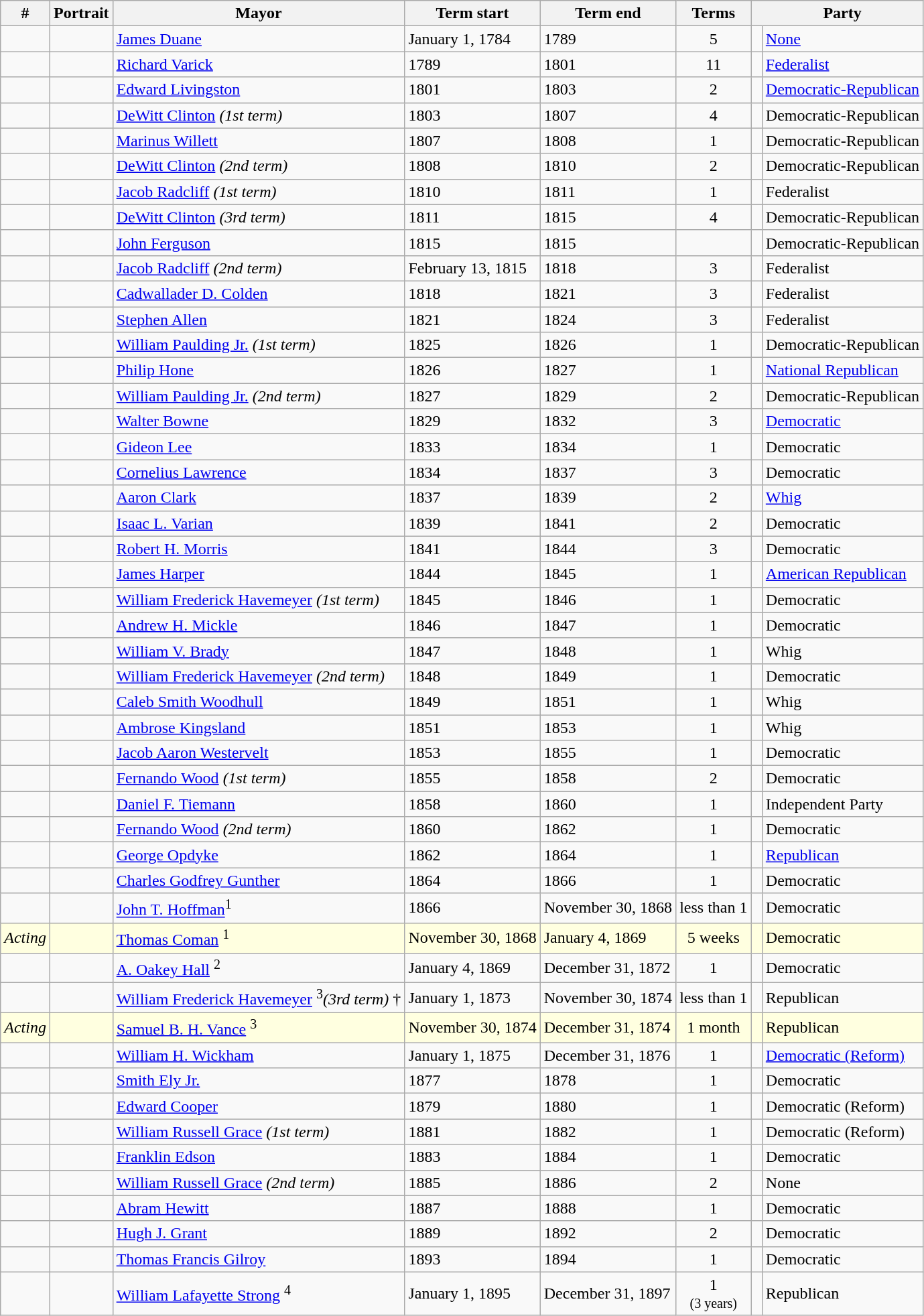<table class="wikitable sortable">
<tr>
<th align=center>#</th>
<th>Portrait</th>
<th>Mayor</th>
<th>Term start</th>
<th>Term end</th>
<th>Terms</th>
<th class=unsortable> </th>
<th style="border-left-style:hidden;padding:0.1em 0em">Party</th>
</tr>
<tr>
<td align=center></td>
<td></td>
<td><a href='#'>James Duane</a></td>
<td data-sort-value="1784">January 1, 1784</td>
<td>1789</td>
<td align=center>5</td>
<td bgcolor=></td>
<td><a href='#'>None</a></td>
</tr>
<tr>
<td align=center></td>
<td></td>
<td><a href='#'>Richard Varick</a></td>
<td>1789</td>
<td>1801</td>
<td align=center>11</td>
<td bgcolor=></td>
<td><a href='#'>Federalist</a></td>
</tr>
<tr>
<td align=center></td>
<td></td>
<td><a href='#'>Edward Livingston</a></td>
<td>1801</td>
<td>1803</td>
<td align=center>2</td>
<td bgcolor=></td>
<td><a href='#'>Democratic-Republican</a></td>
</tr>
<tr>
<td align=center></td>
<td></td>
<td><a href='#'>DeWitt Clinton</a> <em>(1st term)</em></td>
<td>1803</td>
<td>1807</td>
<td align=center>4</td>
<td bgcolor=></td>
<td>Democratic-Republican</td>
</tr>
<tr>
<td align=center></td>
<td></td>
<td><a href='#'>Marinus Willett</a></td>
<td>1807</td>
<td>1808</td>
<td align=center>1</td>
<td bgcolor=></td>
<td>Democratic-Republican</td>
</tr>
<tr>
<td align=center></td>
<td></td>
<td><a href='#'>DeWitt Clinton</a> <em>(2nd term)</em></td>
<td>1808</td>
<td>1810</td>
<td align=center>2</td>
<td bgcolor=></td>
<td>Democratic-Republican</td>
</tr>
<tr>
<td align=center></td>
<td></td>
<td><a href='#'>Jacob Radcliff</a> <em>(1st term)</em></td>
<td>1810</td>
<td>1811</td>
<td align=center>1</td>
<td bgcolor=></td>
<td>Federalist</td>
</tr>
<tr>
<td align=center></td>
<td></td>
<td><a href='#'>DeWitt Clinton</a> <em>(3rd term)</em></td>
<td>1811</td>
<td>1815</td>
<td align=center>4</td>
<td bgcolor=></td>
<td>Democratic-Republican</td>
</tr>
<tr>
<td align=center></td>
<td></td>
<td><a href='#'>John Ferguson</a></td>
<td>1815</td>
<td>1815</td>
<td align=center></td>
<td bgcolor=></td>
<td>Democratic-Republican</td>
</tr>
<tr>
<td align=center></td>
<td></td>
<td><a href='#'>Jacob Radcliff</a> <em>(2nd term)</em></td>
<td data-sort-value="1815">February 13, 1815</td>
<td>1818</td>
<td align=center>3</td>
<td bgcolor=></td>
<td>Federalist</td>
</tr>
<tr>
<td align=center></td>
<td></td>
<td><a href='#'>Cadwallader D. Colden</a></td>
<td>1818</td>
<td>1821</td>
<td align=center>3</td>
<td bgcolor=></td>
<td>Federalist</td>
</tr>
<tr>
<td align=center></td>
<td></td>
<td><a href='#'>Stephen Allen</a></td>
<td>1821</td>
<td>1824</td>
<td align=center>3</td>
<td bgcolor=></td>
<td>Federalist</td>
</tr>
<tr>
<td align=center></td>
<td></td>
<td><a href='#'>William Paulding Jr.</a> <em>(1st term)</em></td>
<td>1825</td>
<td>1826</td>
<td align=center>1</td>
<td bgcolor=></td>
<td>Democratic-Republican</td>
</tr>
<tr>
<td align=center></td>
<td></td>
<td><a href='#'>Philip Hone</a></td>
<td>1826</td>
<td>1827</td>
<td align=center>1</td>
<td bgcolor=></td>
<td><a href='#'>National Republican</a></td>
</tr>
<tr>
<td align=center></td>
<td></td>
<td><a href='#'>William Paulding Jr.</a> <em>(2nd term)</em></td>
<td>1827</td>
<td>1829</td>
<td align=center>2</td>
<td bgcolor=></td>
<td>Democratic-Republican</td>
</tr>
<tr>
<td align=center></td>
<td></td>
<td><a href='#'>Walter Bowne</a></td>
<td>1829</td>
<td>1832</td>
<td align=center>3</td>
<td bgcolor=></td>
<td><a href='#'>Democratic</a></td>
</tr>
<tr>
<td align=center></td>
<td></td>
<td><a href='#'>Gideon Lee</a></td>
<td>1833</td>
<td>1834</td>
<td align=center>1</td>
<td bgcolor=></td>
<td>Democratic</td>
</tr>
<tr>
<td align=center></td>
<td></td>
<td><a href='#'>Cornelius Lawrence</a></td>
<td>1834</td>
<td>1837</td>
<td align=center>3</td>
<td bgcolor=></td>
<td>Democratic</td>
</tr>
<tr>
<td align=center></td>
<td></td>
<td><a href='#'>Aaron Clark</a></td>
<td>1837</td>
<td>1839</td>
<td align=center>2</td>
<td bgcolor=></td>
<td><a href='#'>Whig</a></td>
</tr>
<tr>
<td align=center></td>
<td></td>
<td><a href='#'>Isaac L. Varian</a></td>
<td>1839</td>
<td>1841</td>
<td align=center>2</td>
<td bgcolor=></td>
<td>Democratic</td>
</tr>
<tr>
<td align=center></td>
<td></td>
<td><a href='#'>Robert H. Morris</a></td>
<td>1841</td>
<td>1844</td>
<td align=center>3</td>
<td bgcolor=></td>
<td>Democratic</td>
</tr>
<tr>
<td align=center></td>
<td></td>
<td><a href='#'>James Harper</a></td>
<td>1844</td>
<td>1845</td>
<td align=center>1</td>
<td bgcolor=></td>
<td><a href='#'>American Republican</a></td>
</tr>
<tr>
<td align=center></td>
<td></td>
<td><a href='#'>William Frederick Havemeyer</a> <em>(1st term)</em></td>
<td>1845</td>
<td>1846</td>
<td align=center>1</td>
<td bgcolor=></td>
<td>Democratic</td>
</tr>
<tr>
<td align=center></td>
<td></td>
<td><a href='#'>Andrew H. Mickle</a></td>
<td>1846</td>
<td>1847</td>
<td align=center>1</td>
<td bgcolor=></td>
<td>Democratic</td>
</tr>
<tr>
<td align=center></td>
<td></td>
<td><a href='#'>William V. Brady</a></td>
<td>1847</td>
<td>1848</td>
<td align=center>1</td>
<td bgcolor=></td>
<td>Whig</td>
</tr>
<tr>
<td align=center></td>
<td></td>
<td><a href='#'>William Frederick Havemeyer</a> <em>(2nd term)</em></td>
<td>1848</td>
<td>1849</td>
<td align=center>1</td>
<td bgcolor=></td>
<td>Democratic</td>
</tr>
<tr>
<td align=center></td>
<td></td>
<td><a href='#'>Caleb Smith Woodhull</a></td>
<td>1849</td>
<td>1851</td>
<td align=center>1</td>
<td bgcolor=></td>
<td>Whig</td>
</tr>
<tr>
<td align=center></td>
<td></td>
<td><a href='#'>Ambrose Kingsland</a></td>
<td>1851</td>
<td>1853</td>
<td align=center>1</td>
<td bgcolor=></td>
<td>Whig</td>
</tr>
<tr>
<td align=center></td>
<td></td>
<td><a href='#'>Jacob Aaron Westervelt</a></td>
<td>1853</td>
<td>1855</td>
<td align=center>1</td>
<td bgcolor=></td>
<td>Democratic</td>
</tr>
<tr>
<td align=center></td>
<td></td>
<td><a href='#'>Fernando Wood</a> <em>(1st term)</em></td>
<td>1855</td>
<td>1858</td>
<td align=center>2</td>
<td bgcolor=></td>
<td>Democratic</td>
</tr>
<tr>
<td align=center></td>
<td></td>
<td><a href='#'>Daniel F. Tiemann</a></td>
<td>1858</td>
<td>1860</td>
<td align=center>1</td>
<td bgcolor=></td>
<td>Independent Party</td>
</tr>
<tr>
<td align=center></td>
<td></td>
<td><a href='#'>Fernando Wood</a> <em>(2nd term)</em></td>
<td>1860</td>
<td>1862</td>
<td align=center>1</td>
<td bgcolor=></td>
<td>Democratic</td>
</tr>
<tr>
<td align=center></td>
<td></td>
<td><a href='#'>George Opdyke</a></td>
<td>1862</td>
<td>1864</td>
<td align=center>1</td>
<td bgcolor=></td>
<td><a href='#'>Republican</a></td>
</tr>
<tr>
<td align=center></td>
<td></td>
<td><a href='#'>Charles Godfrey Gunther</a></td>
<td>1864</td>
<td>1866</td>
<td align=center>1</td>
<td bgcolor=></td>
<td>Democratic</td>
</tr>
<tr>
<td align=center></td>
<td></td>
<td><a href='#'>John T. Hoffman</a><sup>1</sup></td>
<td>1866</td>
<td data-sort-value="1868">November 30, 1868</td>
<td align=center>less than 1</td>
<td bgcolor=></td>
<td>Democratic</td>
</tr>
<tr style="background:lightyellow;">
<td><em>Acting</em></td>
<td></td>
<td><a href='#'>Thomas Coman</a> <sup>1</sup></td>
<td data-sort-value="1868">November 30, 1868</td>
<td>January 4, 1869</td>
<td align=center>5 weeks</td>
<td bgcolor=></td>
<td>Democratic</td>
</tr>
<tr>
<td align=center></td>
<td></td>
<td><a href='#'>A. Oakey Hall</a> <sup>2</sup></td>
<td data-sort-value="1869">January 4, 1869</td>
<td data-sort-value="1872">December 31, 1872</td>
<td align=center>1</td>
<td bgcolor=></td>
<td>Democratic</td>
</tr>
<tr>
<td align=center></td>
<td></td>
<td><a href='#'>William Frederick Havemeyer</a> <sup>3</sup><em>(3rd term)</em> †</td>
<td data-sort-value="1873">January 1, 1873</td>
<td data-sort-value="1874">November 30, 1874</td>
<td align=center>less than 1</td>
<td bgcolor=></td>
<td>Republican</td>
</tr>
<tr style="background:lightyellow;">
<td><em>Acting</em></td>
<td></td>
<td><a href='#'>Samuel B. H. Vance</a> <sup>3</sup></td>
<td data-sort-value="1874">November 30, 1874</td>
<td data-sort-value="1874">December 31, 1874</td>
<td align=center>1 month</td>
<td bgcolor=></td>
<td>Republican</td>
</tr>
<tr>
<td align=center></td>
<td></td>
<td><a href='#'>William H. Wickham</a></td>
<td data-sort-value="1875">January 1, 1875</td>
<td data-sort-value="1876">December 31, 1876</td>
<td align=center>1</td>
<td bgcolor=></td>
<td><a href='#'>Democratic (Reform)</a></td>
</tr>
<tr>
<td align=center></td>
<td></td>
<td><a href='#'>Smith Ely Jr.</a></td>
<td>1877</td>
<td>1878</td>
<td align=center>1</td>
<td bgcolor=></td>
<td>Democratic</td>
</tr>
<tr>
<td align=center></td>
<td></td>
<td><a href='#'>Edward Cooper</a></td>
<td>1879</td>
<td>1880</td>
<td align=center>1</td>
<td bgcolor=></td>
<td>Democratic (Reform)</td>
</tr>
<tr>
<td align=center></td>
<td></td>
<td><a href='#'>William Russell Grace</a> <em>(1st term)</em></td>
<td>1881</td>
<td>1882</td>
<td align=center>1</td>
<td bgcolor=></td>
<td>Democratic (Reform)</td>
</tr>
<tr>
<td align=center></td>
<td></td>
<td><a href='#'>Franklin Edson</a></td>
<td>1883</td>
<td>1884</td>
<td align=center>1</td>
<td bgcolor=></td>
<td>Democratic</td>
</tr>
<tr>
<td align=center></td>
<td></td>
<td><a href='#'>William Russell Grace</a> <em>(2nd term)</em></td>
<td>1885</td>
<td>1886</td>
<td align=center>2</td>
<td bgcolor=></td>
<td>None</td>
</tr>
<tr>
<td align=center></td>
<td></td>
<td><a href='#'>Abram Hewitt</a></td>
<td>1887</td>
<td>1888</td>
<td align=center>1</td>
<td bgcolor=></td>
<td>Democratic</td>
</tr>
<tr>
<td align=center></td>
<td></td>
<td><a href='#'>Hugh J. Grant</a></td>
<td>1889</td>
<td>1892</td>
<td align=center>2</td>
<td bgcolor=></td>
<td>Democratic</td>
</tr>
<tr>
<td align=center></td>
<td></td>
<td><a href='#'>Thomas Francis Gilroy</a></td>
<td>1893</td>
<td>1894</td>
<td align=center>1</td>
<td bgcolor=></td>
<td>Democratic</td>
</tr>
<tr>
<td align=center></td>
<td></td>
<td><a href='#'>William Lafayette Strong</a> <sup>4</sup></td>
<td data-sort-value="1895">January 1, 1895</td>
<td data-sort-value="1897">December 31, 1897</td>
<td align=center>1 <br><small>(3 years)</small></td>
<td bgcolor=></td>
<td>Republican</td>
</tr>
</table>
